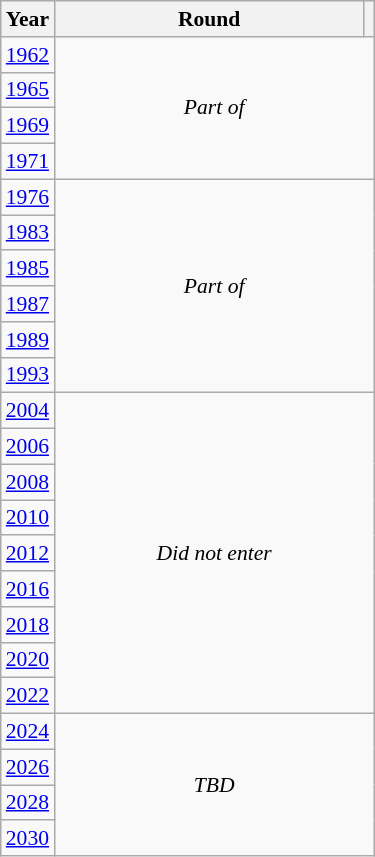<table class="wikitable" style="text-align: center; font-size:90%">
<tr>
<th>Year</th>
<th style="width:200px">Round</th>
<th></th>
</tr>
<tr>
<td><a href='#'>1962</a></td>
<td colspan="2" rowspan="4"><em>Part of </em></td>
</tr>
<tr>
<td><a href='#'>1965</a></td>
</tr>
<tr>
<td><a href='#'>1969</a></td>
</tr>
<tr>
<td><a href='#'>1971</a></td>
</tr>
<tr>
<td><a href='#'>1976</a></td>
<td colspan="2" rowspan="6"><em>Part of </em></td>
</tr>
<tr>
<td><a href='#'>1983</a></td>
</tr>
<tr>
<td><a href='#'>1985</a></td>
</tr>
<tr>
<td><a href='#'>1987</a></td>
</tr>
<tr>
<td><a href='#'>1989</a></td>
</tr>
<tr>
<td><a href='#'>1993</a></td>
</tr>
<tr>
<td><a href='#'>2004</a></td>
<td colspan="2" rowspan="9"><em>Did not enter</em></td>
</tr>
<tr>
<td><a href='#'>2006</a></td>
</tr>
<tr>
<td><a href='#'>2008</a></td>
</tr>
<tr>
<td><a href='#'>2010</a></td>
</tr>
<tr>
<td><a href='#'>2012</a></td>
</tr>
<tr>
<td><a href='#'>2016</a></td>
</tr>
<tr>
<td><a href='#'>2018</a></td>
</tr>
<tr>
<td><a href='#'>2020</a></td>
</tr>
<tr>
<td><a href='#'>2022</a></td>
</tr>
<tr>
<td><a href='#'>2024</a></td>
<td colspan="2" rowspan="4"><em>TBD</em></td>
</tr>
<tr>
<td><a href='#'>2026</a></td>
</tr>
<tr>
<td><a href='#'>2028</a></td>
</tr>
<tr>
<td><a href='#'>2030</a></td>
</tr>
</table>
